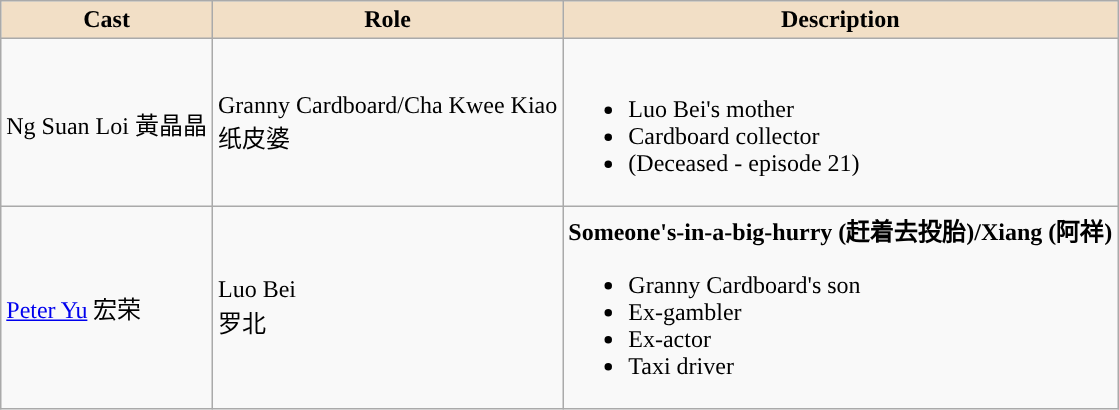<table class="wikitable">
<tr>
<th style="background:#f2dfc6;">Cast</th>
<th style="background:#f2dfc6;">Role</th>
<th style="background:#f2dfc6;">Description</th>
</tr>
<tr>
<td>Ng Suan Loi 黃晶晶</td>
<td>Granny Cardboard/Cha Kwee Kiao <br> 纸皮婆</td>
<td><br><ul><li>Luo Bei's mother</li><li>Cardboard collector</li><li>(Deceased - episode 21)</li></ul></td>
</tr>
<tr>
<td><a href='#'>Peter Yu</a> 宏荣</td>
<td>Luo Bei<br>罗北</td>
<td><strong>Someone's-in-a-big-hurry (赶着去投胎)/Xiang (阿祥)</strong><br><ul><li>Granny Cardboard's son</li><li>Ex-gambler</li><li>Ex-actor</li><li>Taxi driver</li></ul></td>
</tr>
</table>
